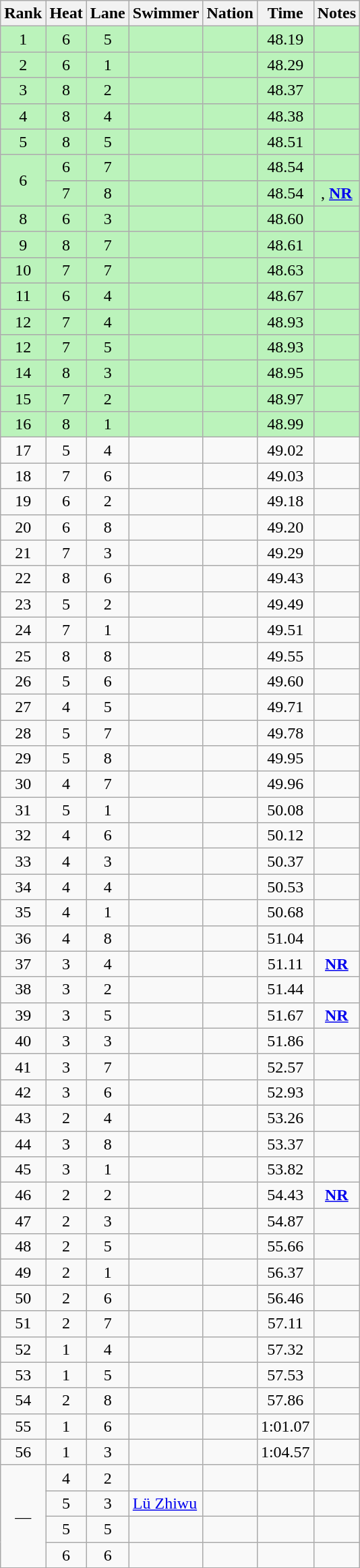<table class="wikitable sortable" style="text-align:center">
<tr>
<th>Rank</th>
<th>Heat</th>
<th>Lane</th>
<th>Swimmer</th>
<th>Nation</th>
<th>Time</th>
<th>Notes</th>
</tr>
<tr bgcolor=bbf3bb>
<td>1</td>
<td>6</td>
<td>5</td>
<td align=left></td>
<td align=left></td>
<td>48.19</td>
<td></td>
</tr>
<tr bgcolor=bbf3bb>
<td>2</td>
<td>6</td>
<td>1</td>
<td align=left></td>
<td align=left></td>
<td>48.29</td>
<td></td>
</tr>
<tr bgcolor=bbf3bb>
<td>3</td>
<td>8</td>
<td>2</td>
<td align=left></td>
<td align=left></td>
<td>48.37</td>
<td></td>
</tr>
<tr bgcolor=bbf3bb>
<td>4</td>
<td>8</td>
<td>4</td>
<td align=left></td>
<td align=left></td>
<td>48.38</td>
<td></td>
</tr>
<tr bgcolor=bbf3bb>
<td>5</td>
<td>8</td>
<td>5</td>
<td align=left></td>
<td align=left></td>
<td>48.51</td>
<td></td>
</tr>
<tr bgcolor=bbf3bb>
<td rowspan=2>6</td>
<td>6</td>
<td>7</td>
<td align=left></td>
<td align=left></td>
<td>48.54</td>
<td></td>
</tr>
<tr bgcolor=bbf3bb>
<td>7</td>
<td>8</td>
<td align=left></td>
<td align=left></td>
<td>48.54</td>
<td>, <strong><a href='#'>NR</a></strong></td>
</tr>
<tr bgcolor=bbf3bb>
<td>8</td>
<td>6</td>
<td>3</td>
<td align=left></td>
<td align=left></td>
<td>48.60</td>
<td></td>
</tr>
<tr bgcolor=bbf3bb>
<td>9</td>
<td>8</td>
<td>7</td>
<td align=left></td>
<td align=left></td>
<td>48.61</td>
<td></td>
</tr>
<tr bgcolor=bbf3bb>
<td>10</td>
<td>7</td>
<td>7</td>
<td align=left></td>
<td align=left></td>
<td>48.63</td>
<td></td>
</tr>
<tr bgcolor=bbf3bb>
<td>11</td>
<td>6</td>
<td>4</td>
<td align=left></td>
<td align=left></td>
<td>48.67</td>
<td></td>
</tr>
<tr bgcolor=bbf3bb>
<td>12</td>
<td>7</td>
<td>4</td>
<td align=left></td>
<td align=left></td>
<td>48.93</td>
<td></td>
</tr>
<tr bgcolor=bbf3bb>
<td>12</td>
<td>7</td>
<td>5</td>
<td align=left></td>
<td align=left></td>
<td>48.93</td>
<td></td>
</tr>
<tr bgcolor=bbf3bb>
<td>14</td>
<td>8</td>
<td>3</td>
<td align=left></td>
<td align=left></td>
<td>48.95</td>
<td></td>
</tr>
<tr bgcolor=bbf3bb>
<td>15</td>
<td>7</td>
<td>2</td>
<td align=left></td>
<td align=left></td>
<td>48.97</td>
<td></td>
</tr>
<tr bgcolor=bbf3bb>
<td>16</td>
<td>8</td>
<td>1</td>
<td align=left></td>
<td align=left></td>
<td>48.99</td>
<td></td>
</tr>
<tr>
<td>17</td>
<td>5</td>
<td>4</td>
<td align=left></td>
<td align=left></td>
<td>49.02</td>
<td></td>
</tr>
<tr>
<td>18</td>
<td>7</td>
<td>6</td>
<td align=left></td>
<td align=left></td>
<td>49.03</td>
<td></td>
</tr>
<tr>
<td>19</td>
<td>6</td>
<td>2</td>
<td align=left></td>
<td align=left></td>
<td>49.18</td>
<td></td>
</tr>
<tr>
<td>20</td>
<td>6</td>
<td>8</td>
<td align=left></td>
<td align=left></td>
<td>49.20</td>
<td></td>
</tr>
<tr>
<td>21</td>
<td>7</td>
<td>3</td>
<td align=left></td>
<td align=left></td>
<td>49.29</td>
<td></td>
</tr>
<tr>
<td>22</td>
<td>8</td>
<td>6</td>
<td align=left></td>
<td align=left></td>
<td>49.43</td>
<td></td>
</tr>
<tr>
<td>23</td>
<td>5</td>
<td>2</td>
<td align=left></td>
<td align=left></td>
<td>49.49</td>
<td></td>
</tr>
<tr>
<td>24</td>
<td>7</td>
<td>1</td>
<td align=left></td>
<td align=left></td>
<td>49.51</td>
<td></td>
</tr>
<tr>
<td>25</td>
<td>8</td>
<td>8</td>
<td align=left></td>
<td align=left></td>
<td>49.55</td>
<td></td>
</tr>
<tr>
<td>26</td>
<td>5</td>
<td>6</td>
<td align=left></td>
<td align=left></td>
<td>49.60</td>
<td></td>
</tr>
<tr>
<td>27</td>
<td>4</td>
<td>5</td>
<td align=left></td>
<td align=left></td>
<td>49.71</td>
<td></td>
</tr>
<tr>
<td>28</td>
<td>5</td>
<td>7</td>
<td align=left></td>
<td align=left></td>
<td>49.78</td>
<td></td>
</tr>
<tr>
<td>29</td>
<td>5</td>
<td>8</td>
<td align=left></td>
<td align=left></td>
<td>49.95</td>
<td></td>
</tr>
<tr>
<td>30</td>
<td>4</td>
<td>7</td>
<td align=left></td>
<td align=left></td>
<td>49.96</td>
<td></td>
</tr>
<tr>
<td>31</td>
<td>5</td>
<td>1</td>
<td align=left></td>
<td align=left></td>
<td>50.08</td>
<td></td>
</tr>
<tr>
<td>32</td>
<td>4</td>
<td>6</td>
<td align=left></td>
<td align=left></td>
<td>50.12</td>
<td></td>
</tr>
<tr>
<td>33</td>
<td>4</td>
<td>3</td>
<td align=left></td>
<td align=left></td>
<td>50.37</td>
<td></td>
</tr>
<tr>
<td>34</td>
<td>4</td>
<td>4</td>
<td align=left></td>
<td align=left></td>
<td>50.53</td>
<td></td>
</tr>
<tr>
<td>35</td>
<td>4</td>
<td>1</td>
<td align=left></td>
<td align=left></td>
<td>50.68</td>
<td></td>
</tr>
<tr>
<td>36</td>
<td>4</td>
<td>8</td>
<td align=left></td>
<td align=left></td>
<td>51.04</td>
<td></td>
</tr>
<tr>
<td>37</td>
<td>3</td>
<td>4</td>
<td align=left></td>
<td align=left></td>
<td>51.11</td>
<td><strong><a href='#'>NR</a></strong></td>
</tr>
<tr>
<td>38</td>
<td>3</td>
<td>2</td>
<td align=left></td>
<td align=left></td>
<td>51.44</td>
<td></td>
</tr>
<tr>
<td>39</td>
<td>3</td>
<td>5</td>
<td align=left></td>
<td align=left></td>
<td>51.67</td>
<td><strong><a href='#'>NR</a></strong></td>
</tr>
<tr>
<td>40</td>
<td>3</td>
<td>3</td>
<td align=left></td>
<td align=left></td>
<td>51.86</td>
<td></td>
</tr>
<tr>
<td>41</td>
<td>3</td>
<td>7</td>
<td align=left></td>
<td align=left></td>
<td>52.57</td>
<td></td>
</tr>
<tr>
<td>42</td>
<td>3</td>
<td>6</td>
<td align=left></td>
<td align=left></td>
<td>52.93</td>
<td></td>
</tr>
<tr>
<td>43</td>
<td>2</td>
<td>4</td>
<td align=left></td>
<td align=left></td>
<td>53.26</td>
<td></td>
</tr>
<tr>
<td>44</td>
<td>3</td>
<td>8</td>
<td align=left></td>
<td align=left></td>
<td>53.37</td>
<td></td>
</tr>
<tr>
<td>45</td>
<td>3</td>
<td>1</td>
<td align=left></td>
<td align=left></td>
<td>53.82</td>
<td></td>
</tr>
<tr>
<td>46</td>
<td>2</td>
<td>2</td>
<td align=left></td>
<td align=left></td>
<td>54.43</td>
<td><strong><a href='#'>NR</a></strong></td>
</tr>
<tr>
<td>47</td>
<td>2</td>
<td>3</td>
<td align=left></td>
<td align=left></td>
<td>54.87</td>
<td></td>
</tr>
<tr>
<td>48</td>
<td>2</td>
<td>5</td>
<td align=left></td>
<td align=left></td>
<td>55.66</td>
<td></td>
</tr>
<tr>
<td>49</td>
<td>2</td>
<td>1</td>
<td align=left></td>
<td align=left></td>
<td>56.37</td>
<td></td>
</tr>
<tr>
<td>50</td>
<td>2</td>
<td>6</td>
<td align=left></td>
<td align=left></td>
<td>56.46</td>
<td></td>
</tr>
<tr>
<td>51</td>
<td>2</td>
<td>7</td>
<td align=left></td>
<td align=left></td>
<td>57.11</td>
<td></td>
</tr>
<tr>
<td>52</td>
<td>1</td>
<td>4</td>
<td align=left></td>
<td align=left></td>
<td>57.32</td>
<td></td>
</tr>
<tr>
<td>53</td>
<td>1</td>
<td>5</td>
<td align=left></td>
<td align=left></td>
<td>57.53</td>
<td></td>
</tr>
<tr>
<td>54</td>
<td>2</td>
<td>8</td>
<td align=left></td>
<td align=left></td>
<td>57.86</td>
<td></td>
</tr>
<tr>
<td>55</td>
<td>1</td>
<td>6</td>
<td align=left></td>
<td align=left></td>
<td data-sort-value=61.07>1:01.07</td>
<td></td>
</tr>
<tr>
<td>56</td>
<td>1</td>
<td>3</td>
<td align=left></td>
<td align=left></td>
<td data-sort-value=64.57>1:04.57</td>
<td></td>
</tr>
<tr>
<td rowspan=4 data-sort-value=57>—</td>
<td>4</td>
<td>2</td>
<td align=left></td>
<td align=left></td>
<td data-sort-value=99.99></td>
<td></td>
</tr>
<tr>
<td>5</td>
<td>3</td>
<td align=left><a href='#'>Lü Zhiwu</a></td>
<td align=left></td>
<td data-sort-value=99.99></td>
<td></td>
</tr>
<tr>
<td>5</td>
<td>5</td>
<td align=left></td>
<td align=left></td>
<td data-sort-value=99.99></td>
<td></td>
</tr>
<tr>
<td>6</td>
<td>6</td>
<td align=left></td>
<td align=left></td>
<td data-sort-value=99.99></td>
<td></td>
</tr>
</table>
